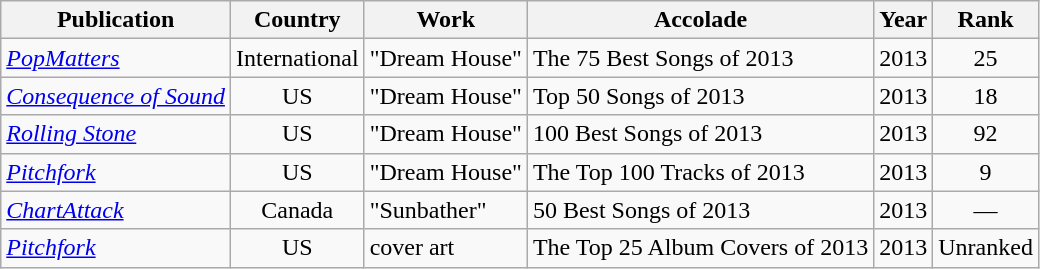<table class="wikitable sortable">
<tr>
<th>Publication</th>
<th>Country</th>
<th>Work</th>
<th>Accolade</th>
<th>Year</th>
<th>Rank</th>
</tr>
<tr>
<td><em><a href='#'>PopMatters</a></em></td>
<td align="center">International</td>
<td>"Dream House"</td>
<td>The 75 Best Songs of 2013</td>
<td>2013</td>
<td align="center">25</td>
</tr>
<tr>
<td><em><a href='#'>Consequence of Sound</a></em></td>
<td align="center">US</td>
<td>"Dream House"</td>
<td>Top 50 Songs of 2013</td>
<td>2013</td>
<td align="center">18</td>
</tr>
<tr>
<td><em><a href='#'>Rolling Stone</a></em></td>
<td align="center">US</td>
<td>"Dream House"</td>
<td>100 Best Songs of 2013</td>
<td>2013</td>
<td align="center">92</td>
</tr>
<tr>
<td><em><a href='#'>Pitchfork</a></em></td>
<td align="center">US</td>
<td>"Dream House"</td>
<td>The Top 100 Tracks of 2013</td>
<td>2013</td>
<td align="center">9</td>
</tr>
<tr>
<td><em><a href='#'>ChartAttack</a></em></td>
<td align="center">Canada</td>
<td>"Sunbather"</td>
<td>50 Best Songs of 2013</td>
<td>2013</td>
<td align="center">—</td>
</tr>
<tr>
<td><em><a href='#'>Pitchfork</a></em></td>
<td align="center">US</td>
<td>cover art</td>
<td>The Top 25 Album Covers of 2013</td>
<td>2013</td>
<td align="center">Unranked</td>
</tr>
</table>
